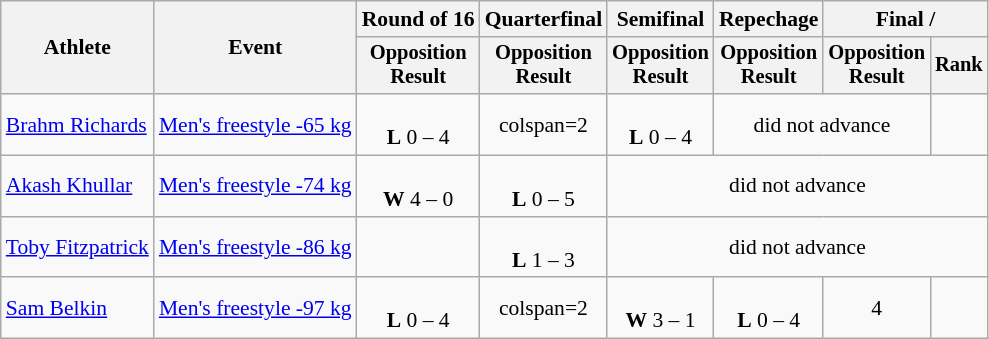<table class="wikitable" style="font-size:90%;">
<tr>
<th rowspan=2>Athlete</th>
<th rowspan=2>Event</th>
<th>Round of 16</th>
<th>Quarterfinal</th>
<th>Semifinal</th>
<th>Repechage</th>
<th colspan=2>Final / </th>
</tr>
<tr style="font-size: 95%">
<th>Opposition<br>Result</th>
<th>Opposition<br>Result</th>
<th>Opposition<br>Result</th>
<th>Opposition<br>Result</th>
<th>Opposition<br>Result</th>
<th>Rank</th>
</tr>
<tr align=center>
<td align=left><a href='#'>Brahm Richards</a></td>
<td align=left><a href='#'>Men's freestyle -65 kg</a></td>
<td><br><strong>L</strong> 0 – 4</td>
<td>colspan=2 </td>
<td><br><strong>L</strong> 0 – 4</td>
<td colspan=2>did not advance</td>
</tr>
<tr align=center>
<td align=left><a href='#'>Akash Khullar</a></td>
<td align=left><a href='#'>Men's freestyle -74 kg</a></td>
<td><br><strong>W</strong> 4 – 0</td>
<td><br><strong>L</strong> 0 – 5</td>
<td colspan=4>did not advance</td>
</tr>
<tr align=center>
<td align=left><a href='#'>Toby Fitzpatrick</a></td>
<td align=left><a href='#'>Men's freestyle -86 kg</a></td>
<td></td>
<td><br><strong>L</strong> 1 – 3</td>
<td colspan=4>did not advance</td>
</tr>
<tr align=center>
<td align=left><a href='#'>Sam Belkin</a></td>
<td align=left><a href='#'>Men's freestyle -97 kg</a></td>
<td><br><strong>L</strong> 0 – 4</td>
<td>colspan=2 </td>
<td><br><strong>W</strong> 3 – 1</td>
<td><br><strong>L</strong> 0 – 4</td>
<td>4</td>
</tr>
</table>
